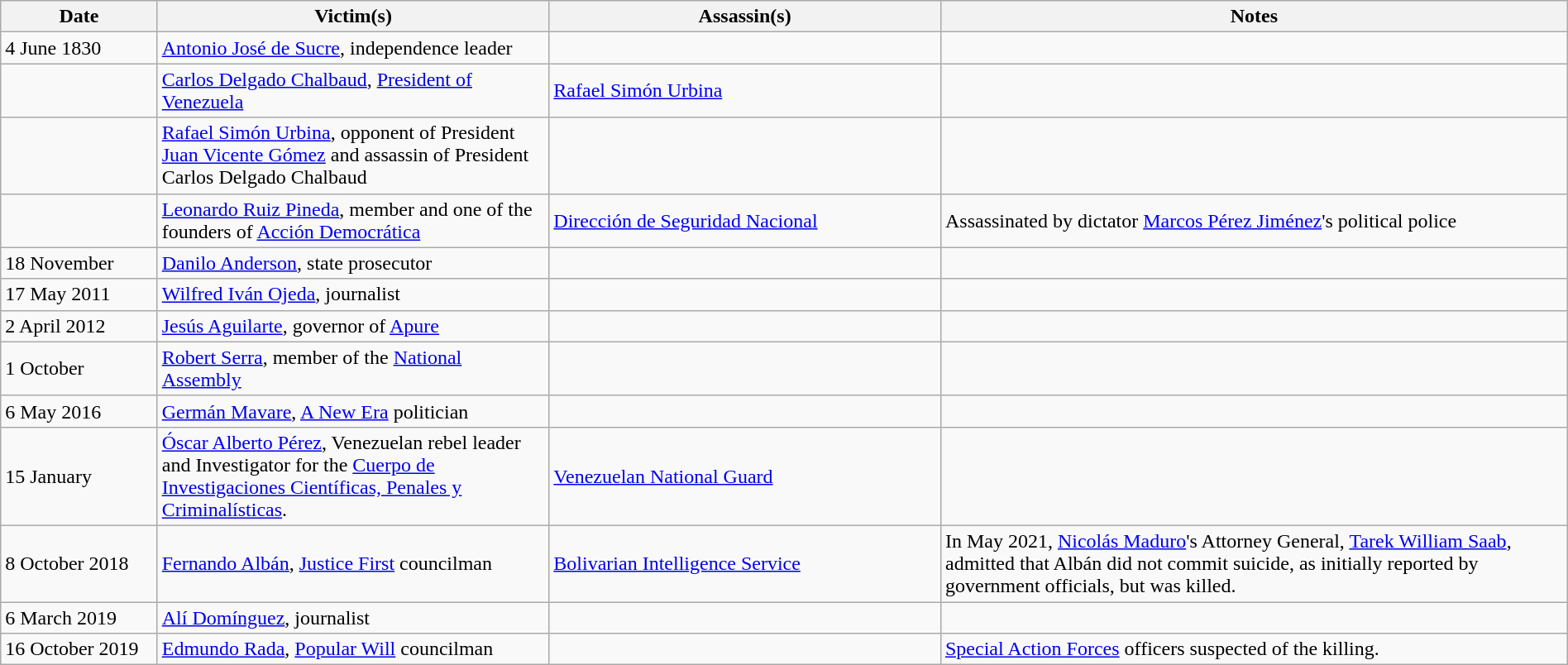<table class="wikitable sortable sticky-header" style="width:100%">
<tr>
<th style="width:10%">Date</th>
<th style="width:25%">Victim(s)</th>
<th style="width:25%">Assassin(s)</th>
<th style="width:40%">Notes</th>
</tr>
<tr>
<td>4 June 1830</td>
<td><a href='#'>Antonio José de Sucre</a>, independence leader</td>
<td></td>
<td></td>
</tr>
<tr>
<td></td>
<td><a href='#'>Carlos Delgado Chalbaud</a>, <a href='#'>President of Venezuela</a></td>
<td><a href='#'>Rafael Simón Urbina</a></td>
<td></td>
</tr>
<tr>
<td></td>
<td><a href='#'>Rafael Simón Urbina</a>, opponent of President <a href='#'>Juan Vicente Gómez</a> and assassin of President Carlos Delgado Chalbaud</td>
<td></td>
<td></td>
</tr>
<tr>
<td></td>
<td><a href='#'>Leonardo Ruiz Pineda</a>, member and one of the founders of <a href='#'>Acción Democrática</a></td>
<td><a href='#'>Dirección de Seguridad Nacional</a></td>
<td>Assassinated by dictator <a href='#'>Marcos Pérez Jiménez</a>'s political police</td>
</tr>
<tr>
<td>18 November </td>
<td><a href='#'>Danilo Anderson</a>, state prosecutor</td>
<td></td>
<td></td>
</tr>
<tr>
<td>17 May 2011</td>
<td><a href='#'>Wilfred Iván Ojeda</a>, journalist</td>
<td></td>
<td></td>
</tr>
<tr>
<td>2 April 2012</td>
<td><a href='#'>Jesús Aguilarte</a>, governor of <a href='#'>Apure</a></td>
<td></td>
<td></td>
</tr>
<tr>
<td>1 October </td>
<td><a href='#'>Robert Serra</a>, member of the <a href='#'>National Assembly</a></td>
<td></td>
<td></td>
</tr>
<tr>
<td>6 May 2016</td>
<td><a href='#'>Germán Mavare</a>, <a href='#'>A New Era</a> politician</td>
<td></td>
<td></td>
</tr>
<tr>
<td>15 January </td>
<td><a href='#'>Óscar Alberto Pérez</a>, Venezuelan rebel leader and Investigator for the <a href='#'>Cuerpo de Investigaciones Científicas, Penales y Criminalísticas</a>.</td>
<td><a href='#'>Venezuelan National Guard</a></td>
<td></td>
</tr>
<tr>
<td>8 October 2018</td>
<td><a href='#'>Fernando Albán</a>, <a href='#'>Justice First</a> councilman</td>
<td><a href='#'>Bolivarian Intelligence Service</a></td>
<td>In May 2021, <a href='#'>Nicolás Maduro</a>'s Attorney General, <a href='#'>Tarek William Saab</a>, admitted that Albán did not commit suicide, as initially reported by government officials, but was killed.</td>
</tr>
<tr>
<td>6 March 2019</td>
<td><a href='#'>Alí Domínguez</a>, journalist</td>
<td></td>
<td></td>
</tr>
<tr>
<td>16 October 2019</td>
<td><a href='#'>Edmundo Rada</a>, <a href='#'>Popular Will</a> councilman</td>
<td></td>
<td><a href='#'>Special Action Forces</a> officers suspected of the killing.</td>
</tr>
</table>
